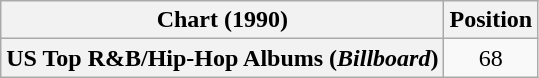<table class="wikitable plainrowheaders" style="text-align:center">
<tr>
<th scope="col">Chart (1990)</th>
<th scope="col">Position</th>
</tr>
<tr>
<th scope="row">US Top R&B/Hip-Hop Albums (<em>Billboard</em>)</th>
<td>68</td>
</tr>
</table>
